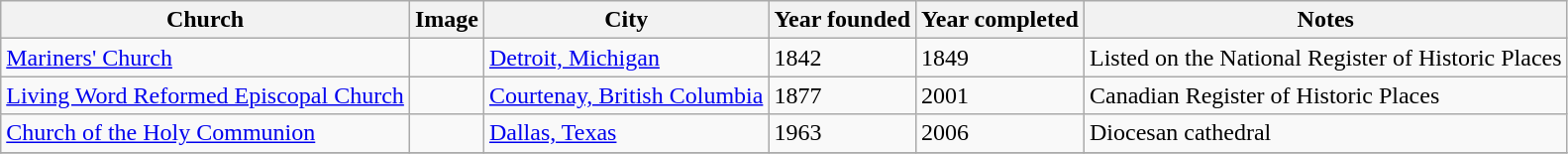<table class="wikitable sortable">
<tr>
<th>Church</th>
<th>Image</th>
<th>City</th>
<th>Year founded</th>
<th>Year completed</th>
<th>Notes</th>
</tr>
<tr>
<td><a href='#'>Mariners' Church</a></td>
<td></td>
<td><a href='#'>Detroit, Michigan</a></td>
<td>1842</td>
<td>1849</td>
<td>Listed on the National Register of Historic Places</td>
</tr>
<tr>
<td><a href='#'>Living Word Reformed Episcopal Church</a></td>
<td></td>
<td><a href='#'>Courtenay, British Columbia</a></td>
<td>1877</td>
<td>2001</td>
<td>Canadian Register of Historic Places</td>
</tr>
<tr>
<td><a href='#'>Church of the Holy Communion</a></td>
<td></td>
<td><a href='#'>Dallas, Texas</a></td>
<td>1963</td>
<td>2006</td>
<td>Diocesan cathedral</td>
</tr>
<tr>
</tr>
</table>
